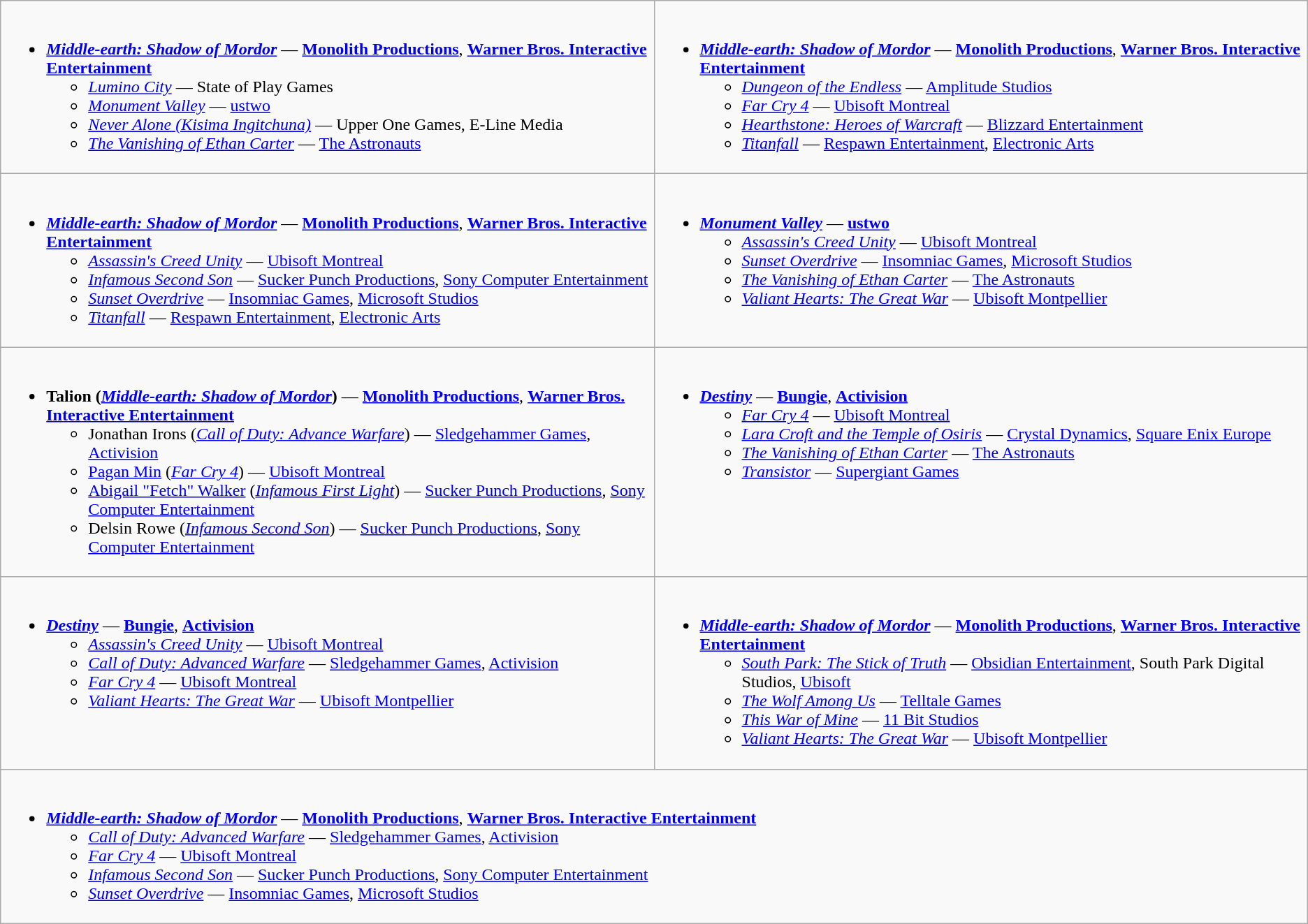<table class="wikitable">
<tr>
<td valign="top" width="50%"><br><ul><li><strong><em><a href='#'>Middle-earth: Shadow of Mordor</a></em></strong> — <strong><a href='#'>Monolith Productions</a></strong>, <strong><a href='#'>Warner Bros. Interactive Entertainment</a></strong><ul><li><em><a href='#'>Lumino City</a></em> — State of Play Games</li><li><em><a href='#'>Monument Valley</a></em> — <a href='#'>ustwo</a></li><li><em><a href='#'>Never Alone (Kisima Ingitchuna)</a></em> — Upper One Games, E-Line Media</li><li><em><a href='#'>The Vanishing of Ethan Carter</a></em> — <a href='#'>The Astronauts</a></li></ul></li></ul></td>
<td valign="top" width="50%"><br><ul><li><strong><em><a href='#'>Middle-earth: Shadow of Mordor</a></em></strong> — <strong><a href='#'>Monolith Productions</a></strong>, <strong><a href='#'>Warner Bros. Interactive Entertainment</a></strong><ul><li><em><a href='#'>Dungeon of the Endless</a></em> — <a href='#'>Amplitude Studios</a></li><li><em><a href='#'>Far Cry 4</a></em> — <a href='#'>Ubisoft Montreal</a></li><li><em><a href='#'>Hearthstone: Heroes of Warcraft</a></em> — <a href='#'>Blizzard Entertainment</a></li><li><em><a href='#'>Titanfall</a></em> — <a href='#'>Respawn Entertainment</a>, <a href='#'>Electronic Arts</a></li></ul></li></ul></td>
</tr>
<tr>
<td valign="top" width="50%"><br><ul><li><strong><em><a href='#'>Middle-earth: Shadow of Mordor</a></em></strong> — <strong><a href='#'>Monolith Productions</a></strong>, <strong><a href='#'>Warner Bros. Interactive Entertainment</a></strong><ul><li><em><a href='#'>Assassin's Creed Unity</a></em> — <a href='#'>Ubisoft Montreal</a></li><li><em><a href='#'>Infamous Second Son</a></em> — <a href='#'>Sucker Punch Productions</a>, <a href='#'>Sony Computer Entertainment</a></li><li><em><a href='#'>Sunset Overdrive</a></em> — <a href='#'>Insomniac Games</a>, <a href='#'>Microsoft Studios</a></li><li><em><a href='#'>Titanfall</a></em> — <a href='#'>Respawn Entertainment</a>, <a href='#'>Electronic Arts</a></li></ul></li></ul></td>
<td valign="top" width="50%"><br><ul><li><strong><em><a href='#'>Monument Valley</a></em></strong> — <strong><a href='#'>ustwo</a></strong><ul><li><em><a href='#'>Assassin's Creed Unity</a></em> — <a href='#'>Ubisoft Montreal</a></li><li><em><a href='#'>Sunset Overdrive</a></em> — <a href='#'>Insomniac Games</a>, <a href='#'>Microsoft Studios</a></li><li><em><a href='#'>The Vanishing of Ethan Carter</a></em> — <a href='#'>The Astronauts</a></li><li><em><a href='#'>Valiant Hearts: The Great War</a></em> — <a href='#'>Ubisoft Montpellier</a></li></ul></li></ul></td>
</tr>
<tr>
<td valign="top" width="50%"><br><ul><li><strong>Talion</strong> <strong>(<em><a href='#'>Middle-earth: Shadow of Mordor</a></em>)</strong> — <strong><a href='#'>Monolith Productions</a></strong>, <strong><a href='#'>Warner Bros. Interactive Entertainment</a></strong><ul><li>Jonathan Irons (<em><a href='#'>Call of Duty: Advance Warfare</a></em>) — <a href='#'>Sledgehammer Games</a>, <a href='#'>Activision</a></li><li><a href='#'>Pagan Min</a> (<em><a href='#'>Far Cry 4</a></em>) — <a href='#'>Ubisoft Montreal</a></li><li><a href='#'>Abigail "Fetch" Walker</a> (<em><a href='#'>Infamous First Light</a></em>) — <a href='#'>Sucker Punch Productions</a>, <a href='#'>Sony Computer Entertainment</a></li><li>Delsin Rowe (<em><a href='#'>Infamous Second Son</a></em>) — <a href='#'>Sucker Punch Productions</a>, <a href='#'>Sony Computer Entertainment</a></li></ul></li></ul></td>
<td valign="top" width="50%"><br><ul><li><strong><em><a href='#'>Destiny</a></em></strong> — <strong><a href='#'>Bungie</a></strong>, <strong><a href='#'>Activision</a></strong><ul><li><em><a href='#'>Far Cry 4</a></em> — <a href='#'>Ubisoft Montreal</a></li><li><em><a href='#'>Lara Croft and the Temple of Osiris</a></em> — <a href='#'>Crystal Dynamics</a>, <a href='#'>Square Enix Europe</a></li><li><em><a href='#'>The Vanishing of Ethan Carter</a></em> — <a href='#'>The Astronauts</a></li><li><em><a href='#'>Transistor</a></em> — <a href='#'>Supergiant Games</a></li></ul></li></ul></td>
</tr>
<tr>
<td valign="top" width="50%"><br><ul><li><strong><em><a href='#'>Destiny</a></em></strong> — <strong><a href='#'>Bungie</a></strong>, <strong><a href='#'>Activision</a></strong><ul><li><em><a href='#'>Assassin's Creed Unity</a></em> — <a href='#'>Ubisoft Montreal</a></li><li><em><a href='#'>Call of Duty: Advanced Warfare</a></em> — <a href='#'>Sledgehammer Games</a>, <a href='#'>Activision</a></li><li><em><a href='#'>Far Cry 4</a></em> — <a href='#'>Ubisoft Montreal</a></li><li><em><a href='#'>Valiant Hearts: The Great War</a></em> — <a href='#'>Ubisoft Montpellier</a></li></ul></li></ul></td>
<td valign="top" width="50%"><br><ul><li><strong><em><a href='#'>Middle-earth: Shadow of Mordor</a></em></strong> — <strong><a href='#'>Monolith Productions</a></strong>, <strong><a href='#'>Warner Bros. Interactive Entertainment</a></strong><ul><li><em><a href='#'>South Park: The Stick of Truth</a></em> — <a href='#'>Obsidian Entertainment</a>, South Park Digital Studios, <a href='#'>Ubisoft</a></li><li><em><a href='#'>The Wolf Among Us</a></em> — <a href='#'>Telltale Games</a></li><li><em><a href='#'>This War of Mine</a></em> — <a href='#'>11 Bit Studios</a></li><li><em><a href='#'>Valiant Hearts: The Great War</a></em> — <a href='#'>Ubisoft Montpellier</a></li></ul></li></ul></td>
</tr>
<tr>
<td valign="top" width="50%" colspan="2"><br><ul><li><strong><em><a href='#'>Middle-earth: Shadow of Mordor</a></em></strong> — <strong><a href='#'>Monolith Productions</a></strong>, <strong><a href='#'>Warner Bros. Interactive Entertainment</a></strong><ul><li><em><a href='#'>Call of Duty: Advanced Warfare</a></em> — <a href='#'>Sledgehammer Games</a>, <a href='#'>Activision</a></li><li><em><a href='#'>Far Cry 4</a></em> — <a href='#'>Ubisoft Montreal</a></li><li><em><a href='#'>Infamous Second Son</a></em> — <a href='#'>Sucker Punch Productions</a>, <a href='#'>Sony Computer Entertainment</a></li><li><em><a href='#'>Sunset Overdrive</a></em> — <a href='#'>Insomniac Games</a>, <a href='#'>Microsoft Studios</a></li></ul></li></ul></td>
</tr>
</table>
